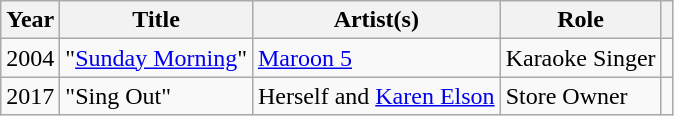<table class="wikitable sortable">
<tr>
<th>Year</th>
<th>Title</th>
<th>Artist(s)</th>
<th>Role</th>
<th scope="col"></th>
</tr>
<tr>
<td>2004</td>
<td>"<a href='#'>Sunday Morning</a>"</td>
<td><a href='#'>Maroon 5</a></td>
<td>Karaoke Singer</td>
<td></td>
</tr>
<tr>
<td>2017</td>
<td>"Sing Out"</td>
<td>Herself and <a href='#'>Karen Elson</a></td>
<td>Store Owner</td>
<td></td>
</tr>
</table>
